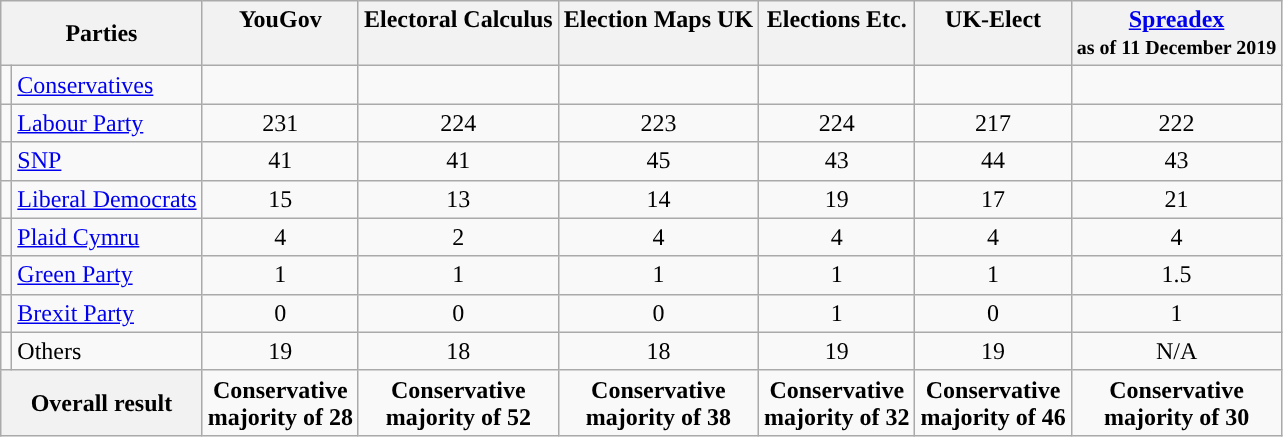<table class="wikitable">
<tr>
<th colspan="2">Parties</th>
<th style="vertical-align:top;">YouGov<br></th>
<th style="vertical-align:top;">Electoral Calculus<br></th>
<th style="vertical-align:top;">Election Maps UK<br></th>
<th style="vertical-align:top;">Elections Etc.<br></th>
<th style="vertical-align:top;">UK-Elect<br></th>
<th><a href='#'>Spreadex</a><br><small>as of 11 December 2019</small></th>
</tr>
<tr>
<td style="color:inherit;background:"></td>
<td><a href='#'>Conservatives</a></td>
<td></td>
<td></td>
<td></td>
<td></td>
<td></td>
<td></td>
</tr>
<tr>
<td style="color:inherit;background:"></td>
<td><a href='#'>Labour Party</a></td>
<td style="text-align:center;">231</td>
<td style="text-align:center;">224</td>
<td style="text-align:center;">223</td>
<td style="text-align:center;">224</td>
<td style="text-align:center;">217</td>
<td style="text-align:center;">222</td>
</tr>
<tr>
<td style="color:inherit;background:"></td>
<td><a href='#'>SNP</a></td>
<td style="text-align:center;">41</td>
<td style="text-align:center;">41</td>
<td style="text-align:center;">45</td>
<td style="text-align:center;">43</td>
<td style="text-align:center;">44</td>
<td style="text-align:center;">43</td>
</tr>
<tr>
<td style="color:inherit;background:"></td>
<td><a href='#'>Liberal Democrats</a></td>
<td style="text-align:center;">15</td>
<td style="text-align:center;">13</td>
<td style="text-align:center;">14</td>
<td style="text-align:center;">19</td>
<td style="text-align:center;">17</td>
<td style="text-align:center;">21</td>
</tr>
<tr>
<td style="color:inherit;background:"></td>
<td><a href='#'>Plaid Cymru</a></td>
<td style="text-align:center;">4</td>
<td style="text-align:center;">2</td>
<td style="text-align:center;">4</td>
<td style="text-align:center;">4</td>
<td style="text-align:center;">4</td>
<td style="text-align:center;">4</td>
</tr>
<tr>
<td style="color:inherit;background:"></td>
<td><a href='#'>Green Party</a></td>
<td style="text-align:center;">1</td>
<td style="text-align:center;">1</td>
<td style="text-align:center;">1</td>
<td style="text-align:center;">1</td>
<td style="text-align:center;">1</td>
<td style="text-align:center;">1.5</td>
</tr>
<tr>
<td style="color:inherit;background:"></td>
<td><a href='#'>Brexit Party</a></td>
<td style="text-align:center;">0</td>
<td style="text-align:center;">0</td>
<td style="text-align:center;">0</td>
<td style="text-align:center;">1</td>
<td style="text-align:center;">0</td>
<td style="text-align:center;">1</td>
</tr>
<tr>
<td style="color:inherit;background:"></td>
<td>Others</td>
<td style="text-align:center;">19</td>
<td style="text-align:center;">18</td>
<td style="text-align:center;">18</td>
<td style="text-align:center;">19</td>
<td style="text-align:center;">19</td>
<td style="text-align:center;">N/A</td>
</tr>
<tr>
<th colspan="2">Overall result</th>
<td style="text-align:center; background:"><strong>Conservative <br> majority of 28</strong></td>
<td style="text-align:center; background:"><strong>Conservative <br> majority of 52</strong></td>
<td style="text-align:center; background:"><strong>Conservative <br> majority of 38</strong></td>
<td style="text-align:center; background:"><strong>Conservative <br> majority of 32</strong></td>
<td style="text-align:center; background:"><strong>Conservative <br> majority of 46</strong></td>
<td style="text-align:center; background:"><strong>Conservative <br> majority of 30</strong></td>
</tr>
</table>
